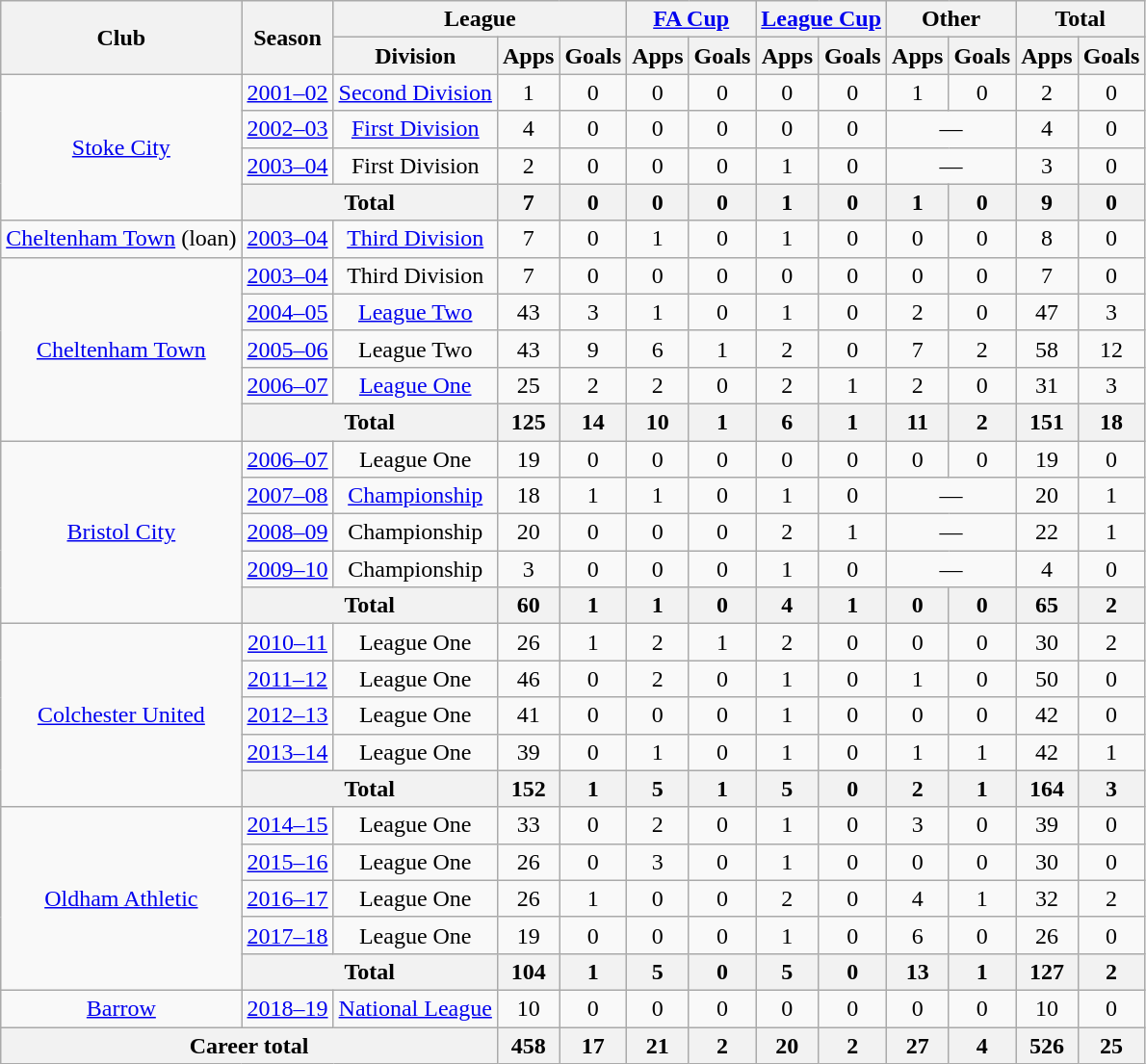<table class="wikitable" style="text-align: center">
<tr>
<th rowspan="2">Club</th>
<th rowspan="2">Season</th>
<th colspan="3">League</th>
<th colspan="2"><a href='#'>FA Cup</a></th>
<th colspan="2"><a href='#'>League Cup</a></th>
<th colspan="2">Other</th>
<th colspan="2">Total</th>
</tr>
<tr>
<th>Division</th>
<th>Apps</th>
<th>Goals</th>
<th>Apps</th>
<th>Goals</th>
<th>Apps</th>
<th>Goals</th>
<th>Apps</th>
<th>Goals</th>
<th>Apps</th>
<th>Goals</th>
</tr>
<tr>
<td rowspan="4"><a href='#'>Stoke City</a></td>
<td><a href='#'>2001–02</a></td>
<td><a href='#'>Second Division</a></td>
<td>1</td>
<td>0</td>
<td>0</td>
<td>0</td>
<td>0</td>
<td>0</td>
<td>1</td>
<td>0</td>
<td>2</td>
<td>0</td>
</tr>
<tr>
<td><a href='#'>2002–03</a></td>
<td><a href='#'>First Division</a></td>
<td>4</td>
<td>0</td>
<td>0</td>
<td>0</td>
<td>0</td>
<td>0</td>
<td colspan="2">—</td>
<td>4</td>
<td>0</td>
</tr>
<tr>
<td><a href='#'>2003–04</a></td>
<td>First Division</td>
<td>2</td>
<td>0</td>
<td>0</td>
<td>0</td>
<td>1</td>
<td>0</td>
<td colspan="2">—</td>
<td>3</td>
<td>0</td>
</tr>
<tr>
<th colspan="2">Total</th>
<th>7</th>
<th>0</th>
<th>0</th>
<th>0</th>
<th>1</th>
<th>0</th>
<th>1</th>
<th>0</th>
<th>9</th>
<th>0</th>
</tr>
<tr>
<td><a href='#'>Cheltenham Town</a> (loan)</td>
<td><a href='#'>2003–04</a></td>
<td><a href='#'>Third Division</a></td>
<td>7</td>
<td>0</td>
<td>1</td>
<td>0</td>
<td>1</td>
<td>0</td>
<td>0</td>
<td>0</td>
<td>8</td>
<td>0</td>
</tr>
<tr>
<td rowspan="5"><a href='#'>Cheltenham Town</a></td>
<td><a href='#'>2003–04</a></td>
<td>Third Division</td>
<td>7</td>
<td>0</td>
<td>0</td>
<td>0</td>
<td>0</td>
<td>0</td>
<td>0</td>
<td>0</td>
<td>7</td>
<td>0</td>
</tr>
<tr>
<td><a href='#'>2004–05</a></td>
<td><a href='#'>League Two</a></td>
<td>43</td>
<td>3</td>
<td>1</td>
<td>0</td>
<td>1</td>
<td>0</td>
<td>2</td>
<td>0</td>
<td>47</td>
<td>3</td>
</tr>
<tr>
<td><a href='#'>2005–06</a></td>
<td>League Two</td>
<td>43</td>
<td>9</td>
<td>6</td>
<td>1</td>
<td>2</td>
<td>0</td>
<td>7</td>
<td>2</td>
<td>58</td>
<td>12</td>
</tr>
<tr>
<td><a href='#'>2006–07</a></td>
<td><a href='#'>League One</a></td>
<td>25</td>
<td>2</td>
<td>2</td>
<td>0</td>
<td>2</td>
<td>1</td>
<td>2</td>
<td>0</td>
<td>31</td>
<td>3</td>
</tr>
<tr>
<th colspan="2">Total</th>
<th>125</th>
<th>14</th>
<th>10</th>
<th>1</th>
<th>6</th>
<th>1</th>
<th>11</th>
<th>2</th>
<th>151</th>
<th>18</th>
</tr>
<tr>
<td rowspan="5"><a href='#'>Bristol City</a></td>
<td><a href='#'>2006–07</a></td>
<td>League One</td>
<td>19</td>
<td>0</td>
<td>0</td>
<td>0</td>
<td>0</td>
<td>0</td>
<td>0</td>
<td>0</td>
<td>19</td>
<td>0</td>
</tr>
<tr>
<td><a href='#'>2007–08</a></td>
<td><a href='#'>Championship</a></td>
<td>18</td>
<td>1</td>
<td>1</td>
<td>0</td>
<td>1</td>
<td>0</td>
<td colspan="2">—</td>
<td>20</td>
<td>1</td>
</tr>
<tr>
<td><a href='#'>2008–09</a></td>
<td>Championship</td>
<td>20</td>
<td>0</td>
<td>0</td>
<td>0</td>
<td>2</td>
<td>1</td>
<td colspan="2">—</td>
<td>22</td>
<td>1</td>
</tr>
<tr>
<td><a href='#'>2009–10</a></td>
<td>Championship</td>
<td>3</td>
<td>0</td>
<td>0</td>
<td>0</td>
<td>1</td>
<td>0</td>
<td colspan="2">—</td>
<td>4</td>
<td>0</td>
</tr>
<tr>
<th colspan="2">Total</th>
<th>60</th>
<th>1</th>
<th>1</th>
<th>0</th>
<th>4</th>
<th>1</th>
<th>0</th>
<th>0</th>
<th>65</th>
<th>2</th>
</tr>
<tr>
<td rowspan="5"><a href='#'>Colchester United</a></td>
<td><a href='#'>2010–11</a></td>
<td>League One</td>
<td>26</td>
<td>1</td>
<td>2</td>
<td>1</td>
<td>2</td>
<td>0</td>
<td>0</td>
<td>0</td>
<td>30</td>
<td>2</td>
</tr>
<tr>
<td><a href='#'>2011–12</a></td>
<td>League One</td>
<td>46</td>
<td>0</td>
<td>2</td>
<td>0</td>
<td>1</td>
<td>0</td>
<td>1</td>
<td>0</td>
<td>50</td>
<td>0</td>
</tr>
<tr>
<td><a href='#'>2012–13</a></td>
<td>League One</td>
<td>41</td>
<td>0</td>
<td>0</td>
<td>0</td>
<td>1</td>
<td>0</td>
<td>0</td>
<td>0</td>
<td>42</td>
<td>0</td>
</tr>
<tr>
<td><a href='#'>2013–14</a></td>
<td>League One</td>
<td>39</td>
<td>0</td>
<td>1</td>
<td>0</td>
<td>1</td>
<td>0</td>
<td>1</td>
<td>1</td>
<td>42</td>
<td>1</td>
</tr>
<tr>
<th colspan="2">Total</th>
<th>152</th>
<th>1</th>
<th>5</th>
<th>1</th>
<th>5</th>
<th>0</th>
<th>2</th>
<th>1</th>
<th>164</th>
<th>3</th>
</tr>
<tr>
<td rowspan="5"><a href='#'>Oldham Athletic</a></td>
<td><a href='#'>2014–15</a></td>
<td>League One</td>
<td>33</td>
<td>0</td>
<td>2</td>
<td>0</td>
<td>1</td>
<td>0</td>
<td>3</td>
<td>0</td>
<td>39</td>
<td>0</td>
</tr>
<tr>
<td><a href='#'>2015–16</a></td>
<td>League One</td>
<td>26</td>
<td>0</td>
<td>3</td>
<td>0</td>
<td>1</td>
<td>0</td>
<td>0</td>
<td>0</td>
<td>30</td>
<td>0</td>
</tr>
<tr>
<td><a href='#'>2016–17</a></td>
<td>League One</td>
<td>26</td>
<td>1</td>
<td>0</td>
<td>0</td>
<td>2</td>
<td>0</td>
<td>4</td>
<td>1</td>
<td>32</td>
<td>2</td>
</tr>
<tr>
<td><a href='#'>2017–18</a></td>
<td>League One</td>
<td>19</td>
<td>0</td>
<td>0</td>
<td>0</td>
<td>1</td>
<td>0</td>
<td>6</td>
<td>0</td>
<td>26</td>
<td>0</td>
</tr>
<tr>
<th colspan="2">Total</th>
<th>104</th>
<th>1</th>
<th>5</th>
<th>0</th>
<th>5</th>
<th>0</th>
<th>13</th>
<th>1</th>
<th>127</th>
<th>2</th>
</tr>
<tr>
<td><a href='#'>Barrow</a></td>
<td><a href='#'>2018–19</a></td>
<td><a href='#'>National League</a></td>
<td>10</td>
<td>0</td>
<td>0</td>
<td>0</td>
<td>0</td>
<td>0</td>
<td>0</td>
<td>0</td>
<td>10</td>
<td>0</td>
</tr>
<tr>
<th colspan="3">Career total</th>
<th>458</th>
<th>17</th>
<th>21</th>
<th>2</th>
<th>20</th>
<th>2</th>
<th>27</th>
<th>4</th>
<th>526</th>
<th>25</th>
</tr>
</table>
